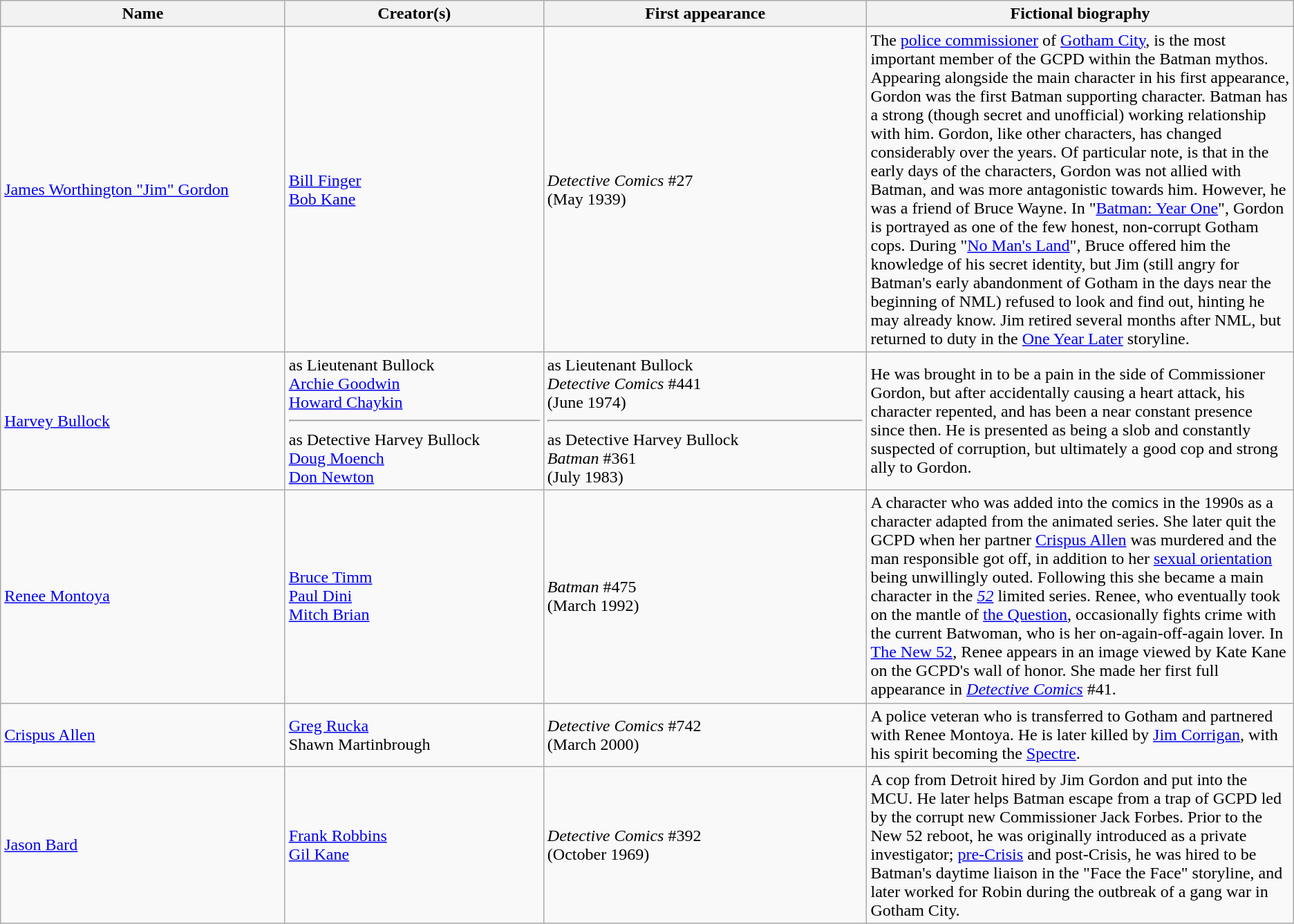<table class="wikitable">
<tr ">
<th style="width:22%;">Name</th>
<th style="width:20%;">Creator(s)</th>
<th style="width:25%;">First appearance</th>
<th style="width:40%;">Fictional biography</th>
</tr>
<tr>
<td><a href='#'>James Worthington "Jim" Gordon</a></td>
<td><a href='#'>Bill Finger</a><br><a href='#'>Bob Kane</a></td>
<td><em>Detective Comics</em> #27<br>(May 1939)</td>
<td>The <a href='#'>police commissioner</a> of <a href='#'>Gotham City</a>, is the most important member of the GCPD within the Batman mythos. Appearing alongside the main character in his first appearance, Gordon was the first Batman supporting character. Batman has a strong (though secret and unofficial) working relationship with him. Gordon, like other characters, has changed considerably over the years. Of particular note, is that in the early days of the characters, Gordon was not allied with Batman, and was more antagonistic towards him. However, he was a friend of Bruce Wayne. In "<a href='#'>Batman: Year One</a>", Gordon is portrayed as one of the few honest, non-corrupt Gotham cops. During "<a href='#'>No Man's Land</a>", Bruce offered him the knowledge of his secret identity, but Jim (still angry for Batman's early abandonment of Gotham in the days near the beginning of NML) refused to look and find out, hinting he may already know. Jim retired several months after NML, but returned to duty in the <a href='#'>One Year Later</a> storyline.</td>
</tr>
<tr>
<td><a href='#'>Harvey Bullock</a></td>
<td>as Lieutenant Bullock<br><a href='#'>Archie Goodwin</a><br><a href='#'>Howard Chaykin</a><hr>as Detective Harvey Bullock<br><a href='#'>Doug Moench</a><br><a href='#'>Don Newton</a></td>
<td>as Lieutenant Bullock<br><em>Detective Comics</em> #441<br>(June 1974)<hr>as Detective Harvey Bullock<br><em>Batman</em> #361<br>(July 1983)</td>
<td>He was brought in to be a pain in the side of Commissioner Gordon, but after accidentally causing a heart attack, his character repented, and has been a near constant presence since then. He is presented as being a slob and constantly suspected of corruption, but ultimately a good cop and strong ally to Gordon.</td>
</tr>
<tr>
<td><a href='#'>Renee Montoya</a></td>
<td><a href='#'>Bruce Timm</a><br><a href='#'>Paul Dini</a><br><a href='#'>Mitch Brian</a></td>
<td><em>Batman</em> #475<br>(March 1992)</td>
<td>A character who was added into the comics in the 1990s as a character adapted from the animated series. She later quit the GCPD when her partner <a href='#'>Crispus Allen</a> was murdered and the man responsible got off, in addition to her <a href='#'>sexual orientation</a> being unwillingly outed. Following this she became a main character in the <em><a href='#'>52</a></em> limited series. Renee, who eventually took on the mantle of <a href='#'>the Question</a>, occasionally fights crime with the current Batwoman, who is her on-again-off-again lover. In <a href='#'>The New 52</a>, Renee appears in an image viewed by Kate Kane on the GCPD's wall of honor. She made her first full appearance in <em><a href='#'>Detective Comics</a></em> #41.</td>
</tr>
<tr>
<td><a href='#'>Crispus Allen</a></td>
<td><a href='#'>Greg Rucka</a><br>Shawn Martinbrough</td>
<td><em>Detective Comics</em> #742<br>(March 2000)</td>
<td>A police veteran who is transferred to Gotham and partnered with Renee Montoya. He is later killed by <a href='#'>Jim Corrigan</a>, with his spirit becoming the <a href='#'>Spectre</a>.</td>
</tr>
<tr>
<td><a href='#'>Jason Bard</a></td>
<td><a href='#'>Frank Robbins</a><br><a href='#'>Gil Kane</a></td>
<td><em>Detective Comics</em> #392<br>(October 1969)</td>
<td>A cop from Detroit hired by Jim Gordon and put into the MCU. He later helps Batman escape from a trap of GCPD led by the corrupt new Commissioner Jack Forbes. Prior to the New 52 reboot, he was originally introduced as a private investigator; <a href='#'>pre-Crisis</a> and post-Crisis, he was hired to be Batman's daytime liaison in the "Face the Face" storyline, and later worked for Robin during the outbreak of a gang war in Gotham City.</td>
</tr>
</table>
